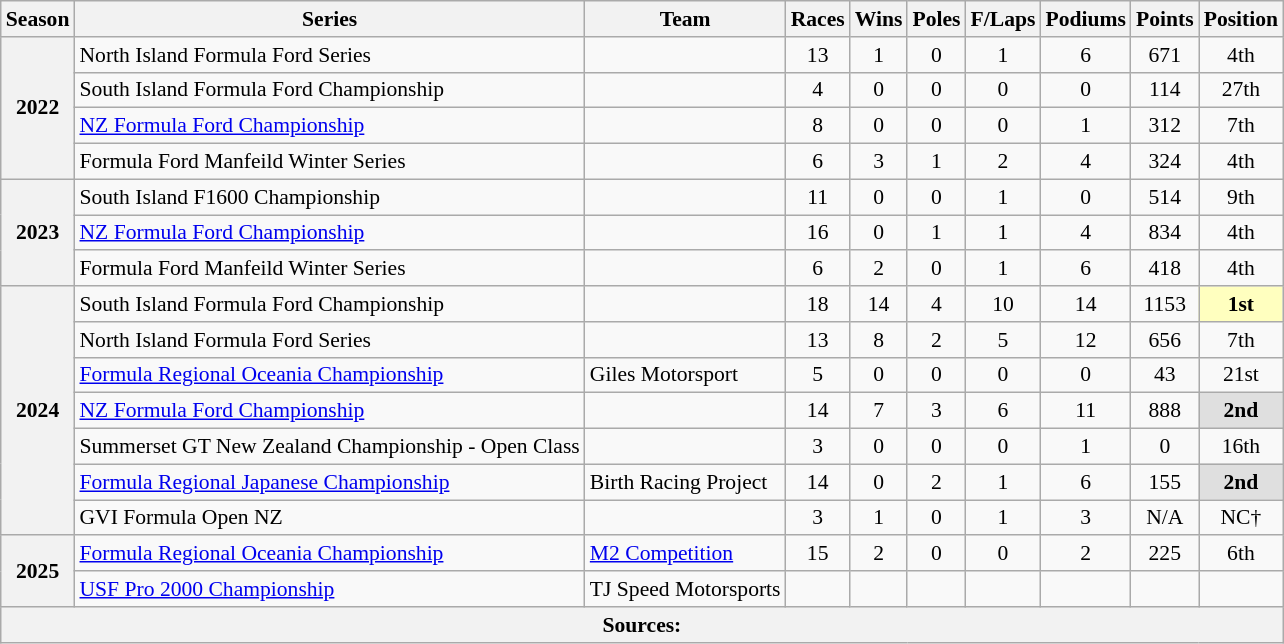<table class="wikitable" style="font-size: 90%; text-align:center">
<tr>
<th>Season</th>
<th>Series</th>
<th>Team</th>
<th>Races</th>
<th>Wins</th>
<th>Poles</th>
<th>F/Laps</th>
<th>Podiums</th>
<th>Points</th>
<th>Position</th>
</tr>
<tr>
<th rowspan="4">2022</th>
<td align="left">North Island Formula Ford Series</td>
<td align="left"></td>
<td>13</td>
<td>1</td>
<td>0</td>
<td>1</td>
<td>6</td>
<td>671</td>
<td>4th</td>
</tr>
<tr>
<td align="left">South Island Formula Ford Championship</td>
<td align="left"></td>
<td>4</td>
<td>0</td>
<td>0</td>
<td>0</td>
<td>0</td>
<td>114</td>
<td>27th</td>
</tr>
<tr>
<td align="left"><a href='#'>NZ Formula Ford Championship</a></td>
<td align="left"></td>
<td>8</td>
<td>0</td>
<td>0</td>
<td>0</td>
<td>1</td>
<td>312</td>
<td>7th</td>
</tr>
<tr>
<td align="left">Formula Ford Manfeild Winter Series</td>
<td align="left"></td>
<td>6</td>
<td>3</td>
<td>1</td>
<td>2</td>
<td>4</td>
<td>324</td>
<td>4th</td>
</tr>
<tr>
<th rowspan="3">2023</th>
<td align="left">South Island F1600 Championship</td>
<td align="left"></td>
<td>11</td>
<td>0</td>
<td>0</td>
<td>1</td>
<td>0</td>
<td>514</td>
<td>9th</td>
</tr>
<tr>
<td align="left"><a href='#'>NZ Formula Ford Championship</a></td>
<td align="left"></td>
<td>16</td>
<td>0</td>
<td>1</td>
<td>1</td>
<td>4</td>
<td>834</td>
<td>4th</td>
</tr>
<tr>
<td align="left">Formula Ford Manfeild Winter Series</td>
<td></td>
<td>6</td>
<td>2</td>
<td>0</td>
<td>1</td>
<td>6</td>
<td>418</td>
<td>4th</td>
</tr>
<tr>
<th rowspan="7">2024</th>
<td align="left">South Island Formula Ford Championship</td>
<td></td>
<td>18</td>
<td>14</td>
<td>4</td>
<td>10</td>
<td>14</td>
<td>1153</td>
<td style="background:#FFFFBF;"><strong>1st</strong></td>
</tr>
<tr>
<td align="left">North Island Formula Ford Series</td>
<td></td>
<td>13</td>
<td>8</td>
<td>2</td>
<td>5</td>
<td>12</td>
<td>656</td>
<td>7th</td>
</tr>
<tr>
<td align="left"><a href='#'>Formula Regional Oceania Championship</a></td>
<td align="left">Giles Motorsport</td>
<td>5</td>
<td>0</td>
<td>0</td>
<td>0</td>
<td>0</td>
<td>43</td>
<td>21st</td>
</tr>
<tr>
<td align="left"><a href='#'>NZ Formula Ford Championship</a></td>
<td></td>
<td>14</td>
<td>7</td>
<td>3</td>
<td>6</td>
<td>11</td>
<td>888</td>
<td style="background:#DFDFDF;"><strong>2nd</strong></td>
</tr>
<tr>
<td align="left">Summerset GT New Zealand Championship - Open Class</td>
<td></td>
<td>3</td>
<td>0</td>
<td>0</td>
<td>0</td>
<td>1</td>
<td>0</td>
<td>16th</td>
</tr>
<tr>
<td align="left"><a href='#'>Formula Regional Japanese Championship</a></td>
<td align="left">Birth Racing Project</td>
<td>14</td>
<td>0</td>
<td>2</td>
<td>1</td>
<td>6</td>
<td>155</td>
<td style="background:#DFDFDF;"><strong>2nd</strong></td>
</tr>
<tr>
<td align="left">GVI Formula Open NZ</td>
<td></td>
<td>3</td>
<td>1</td>
<td>0</td>
<td>1</td>
<td>3</td>
<td>N/A</td>
<td>NC†</td>
</tr>
<tr>
<th rowspan="2">2025</th>
<td align="left"><a href='#'>Formula Regional Oceania Championship</a></td>
<td align="left"><a href='#'>M2 Competition</a></td>
<td>15</td>
<td>2</td>
<td>0</td>
<td>0</td>
<td>2</td>
<td>225</td>
<td>6th</td>
</tr>
<tr>
<td align=left><a href='#'>USF Pro 2000 Championship</a></td>
<td align=left>TJ Speed Motorsports</td>
<td></td>
<td></td>
<td></td>
<td></td>
<td></td>
<td></td>
<td></td>
</tr>
<tr>
<th colspan="10">Sources:</th>
</tr>
</table>
